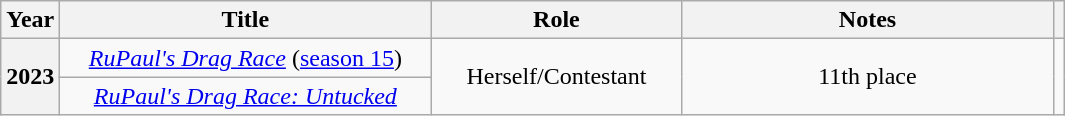<table class="wikitable plainrowheaders" style="text-align:center;">
<tr>
<th scope="col">Year</th>
<th scope="col" style="width: 15em; class="unsortable">Title</th>
<th scope="col" style="width: 10em; class="unsortable">Role</th>
<th scope="col" style="width: 15em; class="unsortable">Notes</th>
<th scope="col" class="unsortable"></th>
</tr>
<tr>
<th rowspan="2" scope="row">2023</th>
<td><em><a href='#'>RuPaul's Drag Race</a></em> (<a href='#'>season 15</a>)</td>
<td rowspan="2">Herself/Contestant</td>
<td rowspan="2">11th place</td>
<td rowspan="2"></td>
</tr>
<tr>
<td><em><a href='#'>RuPaul's Drag Race: Untucked</a></em></td>
</tr>
</table>
